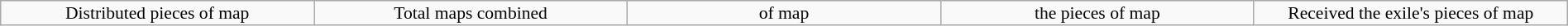<table class="wikitable" style="text-align:center; font-size:90%; width:100%; line-height:13px">
<tr>
<td style="width:15%"> Distributed pieces of map</td>
<td style="width:15%"> Total maps combined</td>
<td style="width:15%">  of map<br></td>
<td style="width:15%"> the pieces of map<br></td>
<td style="width:15%"> Received the exile's pieces of map<br></td>
</tr>
</table>
